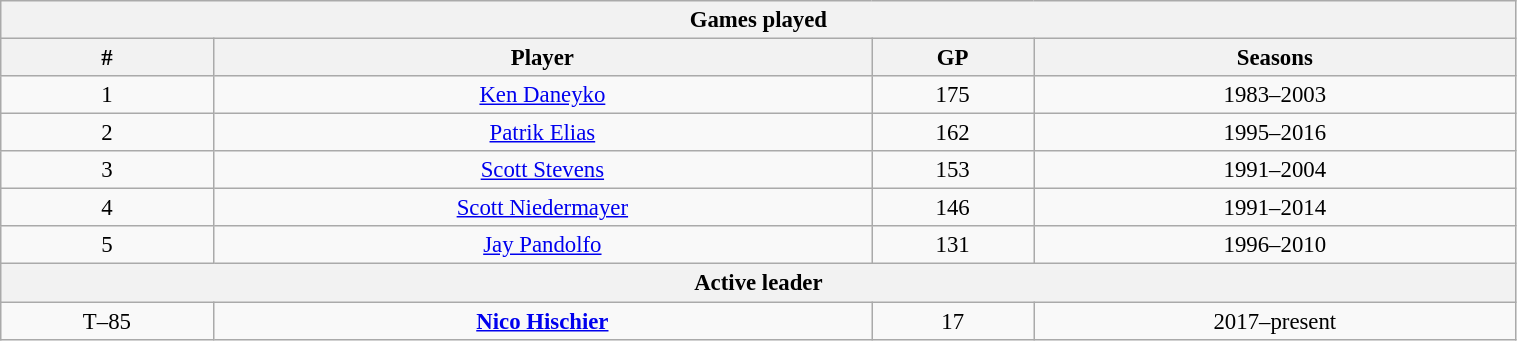<table class="wikitable" style="text-align: center; font-size: 95%" width="80%">
<tr>
<th colspan="4">Games played</th>
</tr>
<tr>
<th>#</th>
<th>Player</th>
<th>GP</th>
<th>Seasons</th>
</tr>
<tr>
<td>1</td>
<td><a href='#'>Ken Daneyko</a></td>
<td>175</td>
<td>1983–2003</td>
</tr>
<tr>
<td>2</td>
<td><a href='#'>Patrik Elias</a></td>
<td>162</td>
<td>1995–2016</td>
</tr>
<tr>
<td>3</td>
<td><a href='#'>Scott Stevens</a></td>
<td>153</td>
<td>1991–2004</td>
</tr>
<tr>
<td>4</td>
<td><a href='#'>Scott Niedermayer</a></td>
<td>146</td>
<td>1991–2014</td>
</tr>
<tr>
<td>5</td>
<td><a href='#'>Jay Pandolfo</a></td>
<td>131</td>
<td>1996–2010</td>
</tr>
<tr>
<th colspan="4">Active leader</th>
</tr>
<tr>
<td>T–85</td>
<td><strong><a href='#'>Nico Hischier</a></strong></td>
<td>17</td>
<td>2017–present</td>
</tr>
</table>
